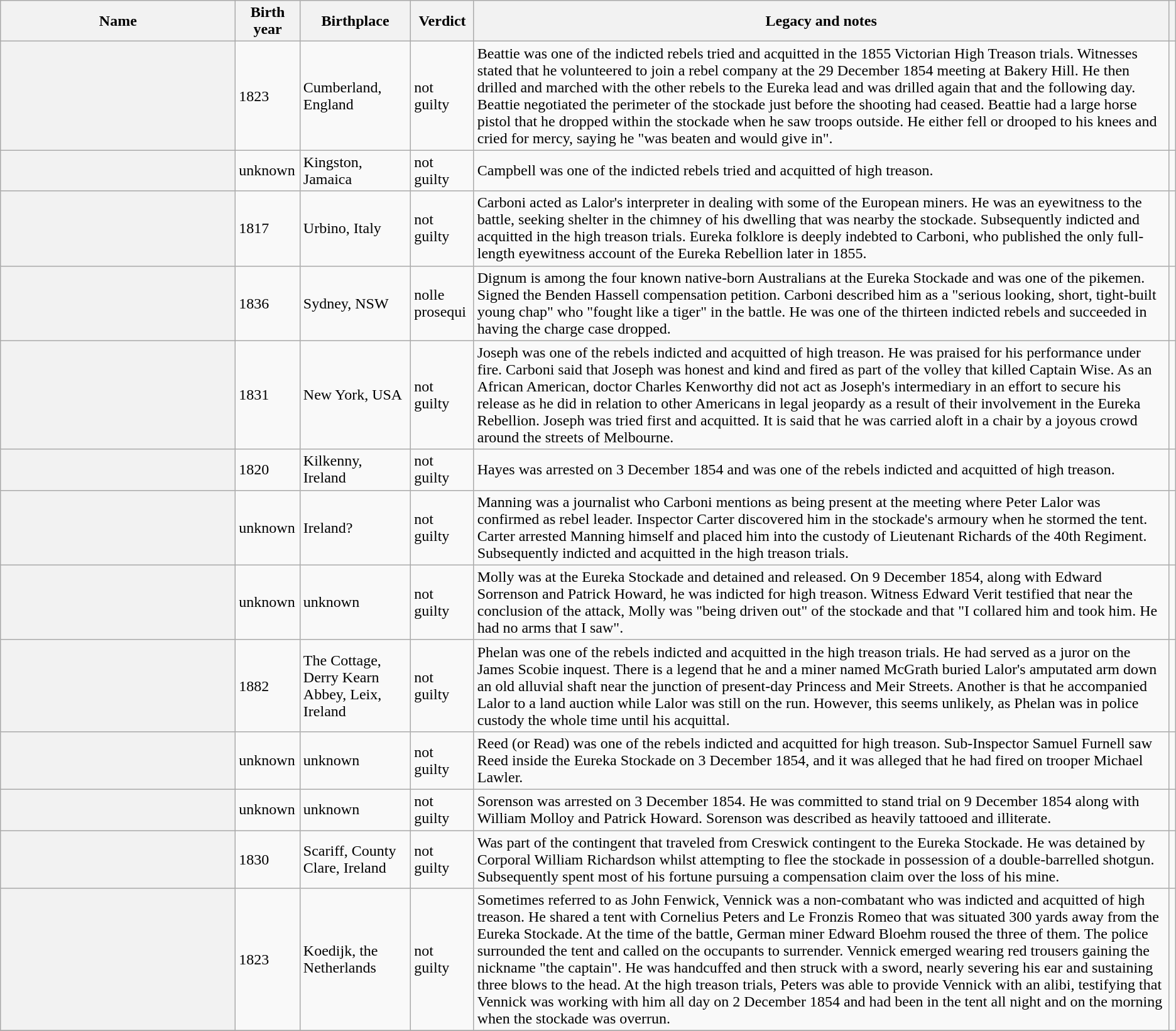<table class="wikitable sortable plainrowheaders">
<tr>
<th scope="col" width=20%>Name</th>
<th scope="col">Birth year</th>
<th scope="col">Birthplace</th>
<th scope="col">Verdict</th>
<th scope="col" class="unsortable">Legacy and notes</th>
<th scope="col" class="unsortable"></th>
</tr>
<tr>
<th scope="row"></th>
<td>1823</td>
<td>Cumberland, England</td>
<td>not guilty</td>
<td>Beattie was one of the indicted rebels tried and acquitted in the 1855 Victorian High Treason trials. Witnesses stated that he volunteered to join a rebel company at the 29 December 1854 meeting at Bakery Hill. He then drilled and marched with the other rebels to the Eureka lead and was drilled again that and the following day. Beattie negotiated the perimeter of the stockade just before the shooting had ceased. Beattie had a large horse pistol that he dropped within the stockade when he saw troops outside. He either fell or drooped to his knees and cried for mercy, saying he "was beaten and would give in".</td>
<td align="center"></td>
</tr>
<tr>
<th scope="row"></th>
<td>unknown</td>
<td>Kingston, Jamaica</td>
<td>not guilty</td>
<td>Campbell was one of the indicted rebels tried and acquitted of high treason.</td>
<td align="center"></td>
</tr>
<tr>
<th scope="row"></th>
<td>1817</td>
<td>Urbino, Italy</td>
<td>not guilty</td>
<td>Carboni acted as Lalor's interpreter in dealing with some of the European miners. He was an eyewitness to the battle, seeking shelter in the chimney of his dwelling that was nearby the stockade. Subsequently indicted and acquitted in the high treason trials. Eureka folklore is deeply indebted to Carboni, who published the only full-length eyewitness account of the Eureka Rebellion later in 1855.</td>
<td align="center"></td>
</tr>
<tr>
<th scope="row"></th>
<td>1836</td>
<td>Sydney, NSW</td>
<td>nolle prosequi</td>
<td>Dignum is among the four known native-born Australians at the Eureka Stockade and was one of the pikemen. Signed the Benden Hassell compensation petition. Carboni described him as a "serious looking, short, tight-built young chap" who "fought like a tiger" in the battle. He was one of the thirteen indicted rebels and succeeded in having the charge case dropped.</td>
<td align="center"></td>
</tr>
<tr>
<th scope="row"></th>
<td>1831</td>
<td>New York, USA</td>
<td>not guilty</td>
<td>Joseph was one of the rebels indicted and acquitted of high treason. He was praised for his performance under fire. Carboni said that Joseph was honest and kind and fired as part of the volley that killed Captain Wise. As an African American, doctor Charles Kenworthy did not act as Joseph's intermediary in an effort to secure his release as he did in relation to other Americans in legal jeopardy as a result of their involvement in the Eureka Rebellion. Joseph was tried first and acquitted. It is said that he was carried aloft in a chair by a joyous crowd around the streets of Melbourne.</td>
<td align="center"></td>
</tr>
<tr>
<th scope="row"></th>
<td>1820</td>
<td>Kilkenny, Ireland</td>
<td>not guilty</td>
<td>Hayes was arrested on 3 December 1854 and was one of the rebels indicted and acquitted of high treason.</td>
<td align="center"></td>
</tr>
<tr>
<th scope="row"></th>
<td>unknown</td>
<td>Ireland?</td>
<td>not guilty</td>
<td>Manning was a journalist who Carboni mentions as being present at the meeting where Peter Lalor was confirmed as rebel leader. Inspector Carter discovered him in the stockade's armoury when he stormed the tent. Carter arrested Manning himself and placed him into the custody of Lieutenant Richards of the 40th Regiment. Subsequently indicted and acquitted in the high treason trials.</td>
<td align="center"></td>
</tr>
<tr>
<th scope="row"></th>
<td>unknown</td>
<td>unknown</td>
<td>not guilty</td>
<td>Molly was at the Eureka Stockade and detained and released. On 9 December 1854, along with Edward Sorrenson and Patrick Howard, he was indicted for high treason. Witness Edward Verit testified that near the conclusion of the attack, Molly was "being driven out" of the stockade and that "I collared him and took him. He had no arms that I saw".</td>
<td align="center"></td>
</tr>
<tr>
<th scope="row"></th>
<td>1882</td>
<td>The Cottage, Derry Kearn Abbey, Leix, Ireland</td>
<td>not guilty</td>
<td>Phelan was one of the rebels indicted and acquitted in the high treason trials. He had served as a juror on the James Scobie inquest. There is a legend that he and a miner named McGrath buried Lalor's amputated arm down an old alluvial shaft near the junction of present-day Princess and Meir Streets. Another is that he accompanied Lalor to a land auction while Lalor was still on the run. However, this seems unlikely, as Phelan was in police custody the whole time until his acquittal.</td>
<td align="center"></td>
</tr>
<tr>
<th scope="row"></th>
<td>unknown</td>
<td>unknown</td>
<td>not guilty</td>
<td>Reed (or Read) was one of the rebels indicted and acquitted for high treason. Sub-Inspector Samuel Furnell saw Reed inside the Eureka Stockade on 3 December 1854, and it was alleged that he had fired on trooper Michael Lawler.</td>
<td align="center"></td>
</tr>
<tr>
<th scope="row"></th>
<td>unknown</td>
<td>unknown</td>
<td>not guilty</td>
<td>Sorenson was arrested on 3 December 1854. He was committed to stand trial on 9 December 1854 along with William Molloy and Patrick Howard. Sorenson was described as heavily tattooed and illiterate.</td>
<td align="center"></td>
</tr>
<tr>
<th scope="row"></th>
<td>1830</td>
<td>Scariff, County Clare, Ireland</td>
<td>not guilty</td>
<td>Was part of the contingent that traveled from Creswick contingent to the Eureka Stockade. He was detained by Corporal William Richardson whilst attempting to flee the stockade in possession of a double-barrelled shotgun. Subsequently spent most of his fortune pursuing a compensation claim over the loss of his mine.</td>
<td align="center"></td>
</tr>
<tr>
<th scope="row"></th>
<td>1823</td>
<td>Koedijk, the Netherlands</td>
<td>not guilty</td>
<td>Sometimes referred to as John Fenwick, Vennick was a non-combatant who was indicted and acquitted of high treason. He shared a tent with Cornelius Peters and Le Fronzis Romeo that was situated 300 yards away from the Eureka Stockade. At the time of the battle, German miner Edward Bloehm roused the three of them. The police surrounded the tent and called on the occupants to surrender. Vennick emerged wearing red trousers gaining the nickname "the captain". He was handcuffed and then struck with a sword, nearly severing his ear and sustaining three blows to the head. At the high treason trials, Peters was able to provide Vennick with an alibi, testifying that Vennick was working with him all day on 2 December 1854 and had been in the tent all night and on the morning when the stockade was overrun.</td>
<td align="center"></td>
</tr>
<tr>
</tr>
</table>
